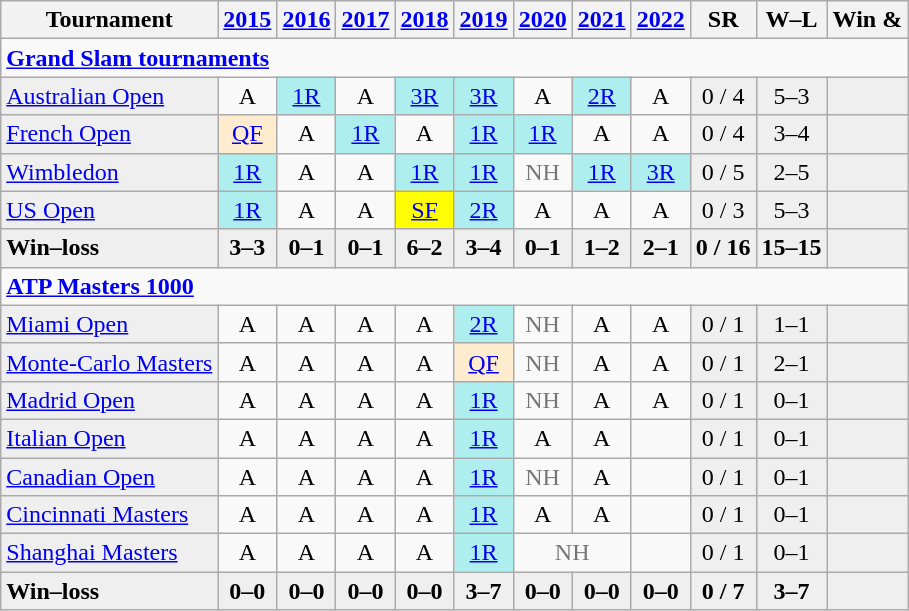<table class=wikitable style=text-align:center>
<tr>
<th>Tournament</th>
<th><a href='#'>2015</a></th>
<th><a href='#'>2016</a></th>
<th><a href='#'>2017</a></th>
<th><a href='#'>2018</a></th>
<th><a href='#'>2019</a></th>
<th><a href='#'>2020</a></th>
<th><a href='#'>2021</a></th>
<th><a href='#'>2022</a></th>
<th>SR</th>
<th>W–L</th>
<th>Win &</th>
</tr>
<tr>
<td colspan="12" style="text-align:left"><a href='#'><strong>Grand Slam tournaments</strong></a></td>
</tr>
<tr>
<td bgcolor=efefef align=left><a href='#'>Australian Open</a></td>
<td>A</td>
<td bgcolor=afeeee><a href='#'>1R</a></td>
<td>A</td>
<td bgcolor=afeeee><a href='#'>3R</a></td>
<td bgcolor=afeeee><a href='#'>3R</a></td>
<td>A</td>
<td bgcolor=afeeee><a href='#'>2R</a></td>
<td>A</td>
<td bgcolor=efefef>0 / 4</td>
<td bgcolor=efefef>5–3</td>
<td bgcolor=efefef></td>
</tr>
<tr>
<td bgcolor=efefef align=left><a href='#'>French Open</a></td>
<td bgcolor=ffebcd><a href='#'>QF</a></td>
<td>A</td>
<td bgcolor=afeeee><a href='#'>1R</a></td>
<td>A</td>
<td bgcolor=afeeee><a href='#'>1R</a></td>
<td bgcolor=afeeee><a href='#'>1R</a></td>
<td>A</td>
<td>A</td>
<td bgcolor=efefef>0 / 4</td>
<td bgcolor=efefef>3–4</td>
<td bgcolor=efefef></td>
</tr>
<tr>
<td bgcolor=efefef align=left><a href='#'>Wimbledon</a></td>
<td bgcolor=afeeee><a href='#'>1R</a></td>
<td>A</td>
<td>A</td>
<td bgcolor=afeeee><a href='#'>1R</a></td>
<td bgcolor=afeeee><a href='#'>1R</a></td>
<td style=color:#767676>NH</td>
<td bgcolor=afeeee><a href='#'>1R</a></td>
<td bgcolor=afeeee><a href='#'>3R</a></td>
<td bgcolor=efefef>0 / 5</td>
<td bgcolor=efefef>2–5</td>
<td bgcolor=efefef></td>
</tr>
<tr>
<td bgcolor=efefef align=left><a href='#'>US Open</a></td>
<td bgcolor=afeeee><a href='#'>1R</a></td>
<td>A</td>
<td>A</td>
<td style=background:yellow><a href='#'>SF</a></td>
<td bgcolor=afeeee><a href='#'>2R</a></td>
<td>A</td>
<td>A</td>
<td>A</td>
<td bgcolor=efefef>0 / 3</td>
<td bgcolor=efefef>5–3</td>
<td bgcolor=efefef></td>
</tr>
<tr style=background:#efefef;font-weight:bold>
<td style="text-align:left">Win–loss</td>
<td>3–3</td>
<td>0–1</td>
<td>0–1</td>
<td>6–2</td>
<td>3–4</td>
<td>0–1</td>
<td>1–2</td>
<td>2–1</td>
<td>0 / 16</td>
<td>15–15</td>
<td></td>
</tr>
<tr>
<td colspan="12" style="text-align:left"><strong><a href='#'>ATP Masters 1000</a></strong></td>
</tr>
<tr>
<td bgcolor=efefef align=left><a href='#'>Miami Open</a></td>
<td>A</td>
<td>A</td>
<td>A</td>
<td>A</td>
<td bgcolor=afeeee><a href='#'>2R</a></td>
<td style=color:#767676>NH</td>
<td>A</td>
<td>A</td>
<td bgcolor=efefef>0 / 1</td>
<td bgcolor=efefef>1–1</td>
<td bgcolor=efefef></td>
</tr>
<tr>
<td bgcolor=efefef align=left><a href='#'>Monte-Carlo Masters</a></td>
<td>A</td>
<td>A</td>
<td>A</td>
<td>A</td>
<td bgcolor=ffebcd><a href='#'>QF</a></td>
<td style=color:#767676>NH</td>
<td>A</td>
<td>A</td>
<td bgcolor=efefef>0 / 1</td>
<td bgcolor=efefef>2–1</td>
<td bgcolor=efefef></td>
</tr>
<tr>
<td bgcolor=efefef align=left><a href='#'>Madrid Open</a></td>
<td>A</td>
<td>A</td>
<td>A</td>
<td>A</td>
<td bgcolor=afeeee><a href='#'>1R</a></td>
<td style=color:#767676>NH</td>
<td>A</td>
<td>A</td>
<td bgcolor=efefef>0 / 1</td>
<td bgcolor=efefef>0–1</td>
<td bgcolor=efefef></td>
</tr>
<tr>
<td bgcolor=efefef align=left><a href='#'>Italian Open</a></td>
<td>A</td>
<td>A</td>
<td>A</td>
<td>A</td>
<td bgcolor=afeeee><a href='#'>1R</a></td>
<td>A</td>
<td>A</td>
<td></td>
<td bgcolor=efefef>0 / 1</td>
<td bgcolor=efefef>0–1</td>
<td bgcolor=efefef></td>
</tr>
<tr>
<td bgcolor=efefef align=left><a href='#'>Canadian Open</a></td>
<td>A</td>
<td>A</td>
<td>A</td>
<td>A</td>
<td bgcolor=afeeee><a href='#'>1R</a></td>
<td style=color:#767676>NH</td>
<td>A</td>
<td></td>
<td bgcolor=efefef>0 / 1</td>
<td bgcolor=efefef>0–1</td>
<td bgcolor=efefef></td>
</tr>
<tr>
<td bgcolor=efefef align=left><a href='#'>Cincinnati Masters</a></td>
<td>A</td>
<td>A</td>
<td>A</td>
<td>A</td>
<td bgcolor=afeeee><a href='#'>1R</a></td>
<td>A</td>
<td>A</td>
<td></td>
<td bgcolor=efefef>0 / 1</td>
<td bgcolor=efefef>0–1</td>
<td bgcolor=efefef></td>
</tr>
<tr>
<td bgcolor=efefef align=left><a href='#'>Shanghai Masters</a></td>
<td>A</td>
<td>A</td>
<td>A</td>
<td>A</td>
<td bgcolor=afeeee><a href='#'>1R</a></td>
<td colspan=2 style=color:#767676>NH</td>
<td></td>
<td bgcolor=efefef>0 / 1</td>
<td bgcolor=efefef>0–1</td>
<td bgcolor=efefef></td>
</tr>
<tr style=background:#efefef;font-weight:bold>
<td style="text-align:left">Win–loss</td>
<td>0–0</td>
<td>0–0</td>
<td>0–0</td>
<td>0–0</td>
<td>3–7</td>
<td>0–0</td>
<td>0–0</td>
<td>0–0</td>
<td>0 / 7</td>
<td>3–7</td>
<td></td>
</tr>
</table>
